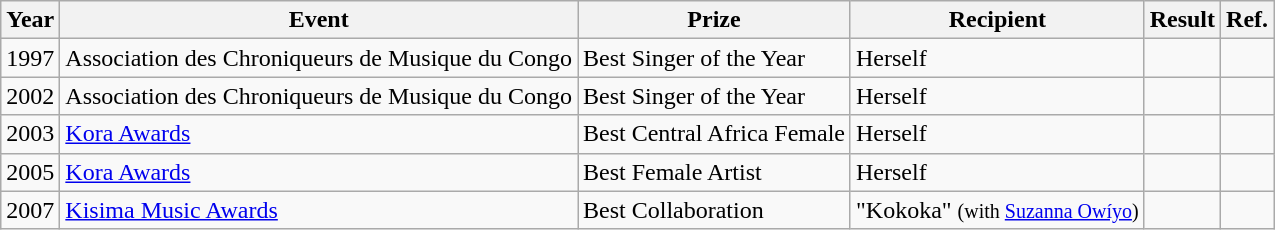<table class="wikitable">
<tr>
<th>Year</th>
<th>Event</th>
<th>Prize</th>
<th>Recipient</th>
<th>Result</th>
<th>Ref.</th>
</tr>
<tr>
<td>1997</td>
<td>Association des Chroniqueurs de Musique du Congo</td>
<td>Best Singer of the Year</td>
<td>Herself</td>
<td></td>
<td></td>
</tr>
<tr>
<td>2002</td>
<td>Association des Chroniqueurs de Musique du Congo</td>
<td>Best Singer of the Year</td>
<td>Herself</td>
<td></td>
<td></td>
</tr>
<tr>
<td>2003</td>
<td><a href='#'>Kora Awards</a></td>
<td>Best Central Africa Female</td>
<td>Herself</td>
<td></td>
<td></td>
</tr>
<tr>
<td>2005</td>
<td><a href='#'>Kora Awards</a></td>
<td>Best Female Artist</td>
<td>Herself</td>
<td></td>
<td></td>
</tr>
<tr>
<td>2007</td>
<td><a href='#'>Kisima Music Awards</a></td>
<td>Best Collaboration</td>
<td>"Kokoka" <small>(with <a href='#'>Suzanna Owíyo</a>)</small></td>
<td></td>
<td></td>
</tr>
</table>
